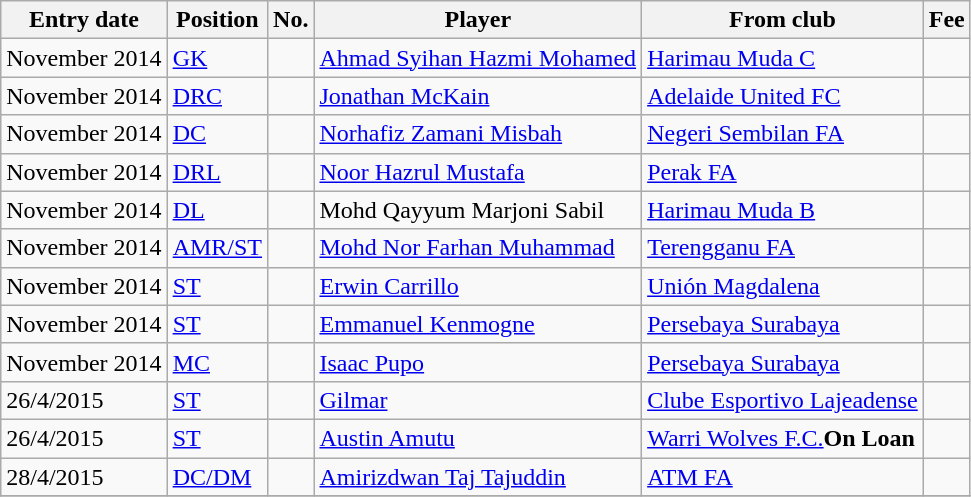<table class="wikitable sortable">
<tr>
<th>Entry date</th>
<th>Position</th>
<th>No.</th>
<th>Player</th>
<th>From club</th>
<th>Fee</th>
</tr>
<tr>
<td>November 2014</td>
<td><a href='#'>GK</a></td>
<td></td>
<td> <a href='#'>Ahmad Syihan Hazmi Mohamed</a></td>
<td> <a href='#'>Harimau Muda C</a></td>
<td></td>
</tr>
<tr>
<td>November 2014</td>
<td><a href='#'>DRC</a></td>
<td></td>
<td> <a href='#'>Jonathan McKain</a></td>
<td> <a href='#'>Adelaide United FC</a></td>
<td></td>
</tr>
<tr>
<td>November 2014</td>
<td><a href='#'>DC</a></td>
<td></td>
<td> <a href='#'>Norhafiz Zamani Misbah</a></td>
<td> <a href='#'>Negeri Sembilan FA</a></td>
<td></td>
</tr>
<tr>
<td>November 2014</td>
<td><a href='#'>DRL</a></td>
<td></td>
<td> <a href='#'>Noor Hazrul Mustafa</a></td>
<td> <a href='#'>Perak FA</a></td>
<td></td>
</tr>
<tr>
<td>November 2014</td>
<td><a href='#'>DL</a></td>
<td></td>
<td> Mohd Qayyum Marjoni Sabil</td>
<td> <a href='#'>Harimau Muda B</a></td>
<td></td>
</tr>
<tr>
<td>November 2014</td>
<td><a href='#'>AMR/ST</a></td>
<td></td>
<td> <a href='#'>Mohd Nor Farhan Muhammad</a></td>
<td> <a href='#'>Terengganu FA</a></td>
<td></td>
</tr>
<tr>
<td>November 2014</td>
<td><a href='#'>ST</a></td>
<td></td>
<td> <a href='#'>Erwin Carrillo</a></td>
<td> <a href='#'>Unión Magdalena</a></td>
<td></td>
</tr>
<tr>
<td>November 2014</td>
<td><a href='#'>ST</a></td>
<td></td>
<td> <a href='#'>Emmanuel Kenmogne</a></td>
<td> <a href='#'>Persebaya Surabaya</a></td>
<td></td>
</tr>
<tr>
<td>November 2014</td>
<td><a href='#'>MC</a></td>
<td></td>
<td> <a href='#'>Isaac Pupo</a></td>
<td> <a href='#'>Persebaya Surabaya</a></td>
<td></td>
</tr>
<tr>
<td>26/4/2015</td>
<td><a href='#'>ST</a></td>
<td></td>
<td> <a href='#'>Gilmar</a></td>
<td> <a href='#'>Clube Esportivo Lajeadense</a></td>
<td></td>
</tr>
<tr>
<td>26/4/2015</td>
<td><a href='#'>ST</a></td>
<td></td>
<td> <a href='#'>Austin Amutu</a></td>
<td> <a href='#'>Warri Wolves F.C.</a><strong>On Loan</strong></td>
<td></td>
</tr>
<tr>
<td>28/4/2015</td>
<td><a href='#'>DC/DM</a></td>
<td></td>
<td> <a href='#'>Amirizdwan Taj Tajuddin</a></td>
<td> <a href='#'>ATM FA</a></td>
<td></td>
</tr>
<tr>
</tr>
</table>
